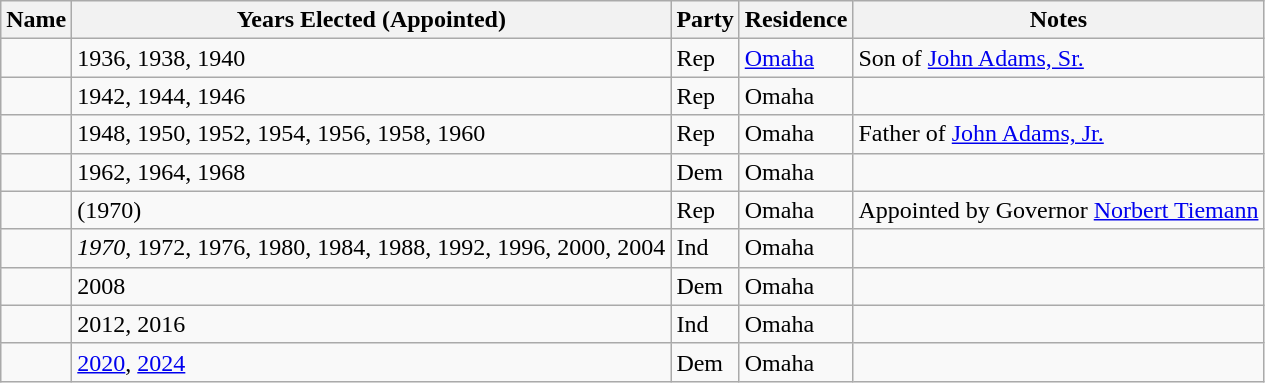<table class="wikitable sortable">
<tr>
<th>Name</th>
<th>Years Elected (Appointed)</th>
<th>Party</th>
<th>Residence</th>
<th>Notes</th>
</tr>
<tr>
<td></td>
<td>1936, 1938, 1940</td>
<td>Rep</td>
<td><a href='#'>Omaha</a></td>
<td>Son of <a href='#'>John Adams, Sr.</a></td>
</tr>
<tr>
<td></td>
<td>1942, 1944, 1946</td>
<td>Rep</td>
<td>Omaha</td>
<td></td>
</tr>
<tr>
<td></td>
<td>1948, 1950, 1952, 1954, 1956, 1958, 1960</td>
<td>Rep</td>
<td>Omaha</td>
<td>Father of <a href='#'>John Adams, Jr.</a></td>
</tr>
<tr>
<td></td>
<td>1962, 1964, 1968</td>
<td>Dem</td>
<td>Omaha</td>
<td></td>
</tr>
<tr>
<td></td>
<td>(1970)</td>
<td>Rep</td>
<td>Omaha</td>
<td>Appointed by Governor <a href='#'>Norbert Tiemann</a></td>
</tr>
<tr>
<td></td>
<td><em>1970</em>, 1972, 1976, 1980, 1984, 1988, 1992, 1996, 2000, 2004</td>
<td>Ind</td>
<td>Omaha</td>
<td></td>
</tr>
<tr>
<td></td>
<td>2008</td>
<td>Dem</td>
<td>Omaha</td>
<td></td>
</tr>
<tr>
<td></td>
<td>2012, 2016</td>
<td>Ind</td>
<td>Omaha</td>
<td></td>
</tr>
<tr>
<td></td>
<td><a href='#'>2020</a>, <a href='#'>2024</a></td>
<td>Dem</td>
<td>Omaha</td>
<td></td>
</tr>
</table>
